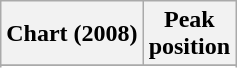<table class="wikitable sortable plainrowheaders" style="text-align:center">
<tr>
<th scope="col">Chart (2008)</th>
<th scope="col">Peak<br>position</th>
</tr>
<tr>
</tr>
<tr>
</tr>
<tr>
</tr>
<tr>
</tr>
</table>
